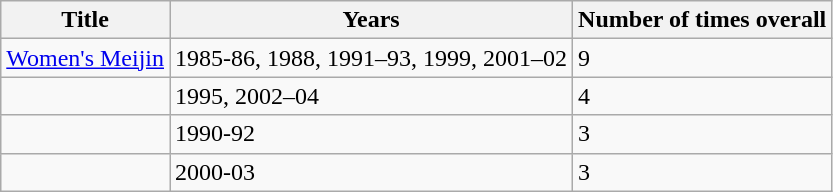<table class="wikitable">
<tr>
<th>Title</th>
<th>Years</th>
<th>Number of times overall</th>
</tr>
<tr>
<td><a href='#'>Women's Meijin</a></td>
<td>1985-86, 1988, 1991–93, 1999, 2001–02</td>
<td>9</td>
</tr>
<tr>
<td></td>
<td>1995, 2002–04</td>
<td>4</td>
</tr>
<tr>
<td></td>
<td>1990-92</td>
<td>3</td>
</tr>
<tr>
<td></td>
<td>2000-03</td>
<td>3</td>
</tr>
</table>
